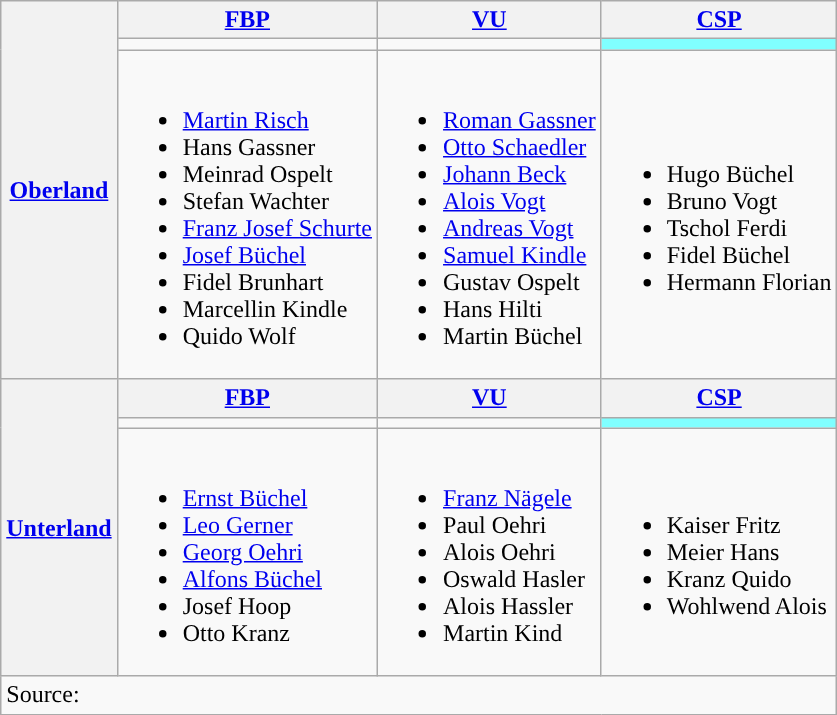<table class="wikitable">
<tr>
<th rowspan="3"><a href='#'>Oberland</a></th>
<th><a href='#'>FBP</a></th>
<th><a href='#'>VU</a></th>
<th><a href='#'>CSP</a></th>
</tr>
<tr>
<td></td>
<td></td>
<td bgcolor=#80FFFF></td>
</tr>
<tr>
<td><br><ul><li><a href='#'>Martin Risch</a></li><li>Hans Gassner</li><li>Meinrad Ospelt</li><li>Stefan Wachter</li><li><a href='#'>Franz Josef Schurte</a></li><li><a href='#'>Josef Büchel</a></li><li>Fidel Brunhart</li><li>Marcellin Kindle</li><li>Quido Wolf</li></ul></td>
<td><br><ul><li><a href='#'>Roman Gassner</a></li><li><a href='#'>Otto Schaedler</a></li><li><a href='#'>Johann Beck</a></li><li><a href='#'>Alois Vogt</a></li><li><a href='#'>Andreas Vogt</a></li><li><a href='#'>Samuel Kindle</a></li><li>Gustav Ospelt</li><li>Hans Hilti</li><li>Martin Büchel</li></ul></td>
<td><br><ul><li>Hugo Büchel</li><li>Bruno Vogt</li><li>Tschol Ferdi</li><li>Fidel Büchel</li><li>Hermann Florian</li></ul></td>
</tr>
<tr>
<th rowspan="3"><a href='#'>Unterland</a></th>
<th><a href='#'>FBP</a></th>
<th><a href='#'>VU</a></th>
<th><a href='#'>CSP</a></th>
</tr>
<tr>
<td></td>
<td></td>
<td bgcolor=#80FFFF></td>
</tr>
<tr>
<td><br><ul><li><a href='#'>Ernst Büchel</a></li><li><a href='#'>Leo Gerner</a></li><li><a href='#'>Georg Oehri</a></li><li><a href='#'>Alfons Büchel</a></li><li>Josef Hoop</li><li>Otto Kranz</li></ul></td>
<td><br><ul><li><a href='#'>Franz Nägele</a></li><li>Paul Oehri</li><li>Alois Oehri</li><li>Oswald Hasler</li><li>Alois Hassler</li><li>Martin Kind</li></ul></td>
<td><br><ul><li>Kaiser Fritz</li><li>Meier Hans</li><li>Kranz Quido</li><li>Wohlwend Alois</li></ul></td>
</tr>
<tr>
<td colspan="4">Source: </td>
</tr>
</table>
